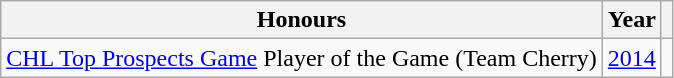<table class="wikitable">
<tr>
<th>Honours</th>
<th>Year</th>
<th></th>
</tr>
<tr>
<td><a href='#'>CHL Top Prospects Game</a> Player of the Game (Team Cherry)</td>
<td><a href='#'>2014</a></td>
<td></td>
</tr>
</table>
